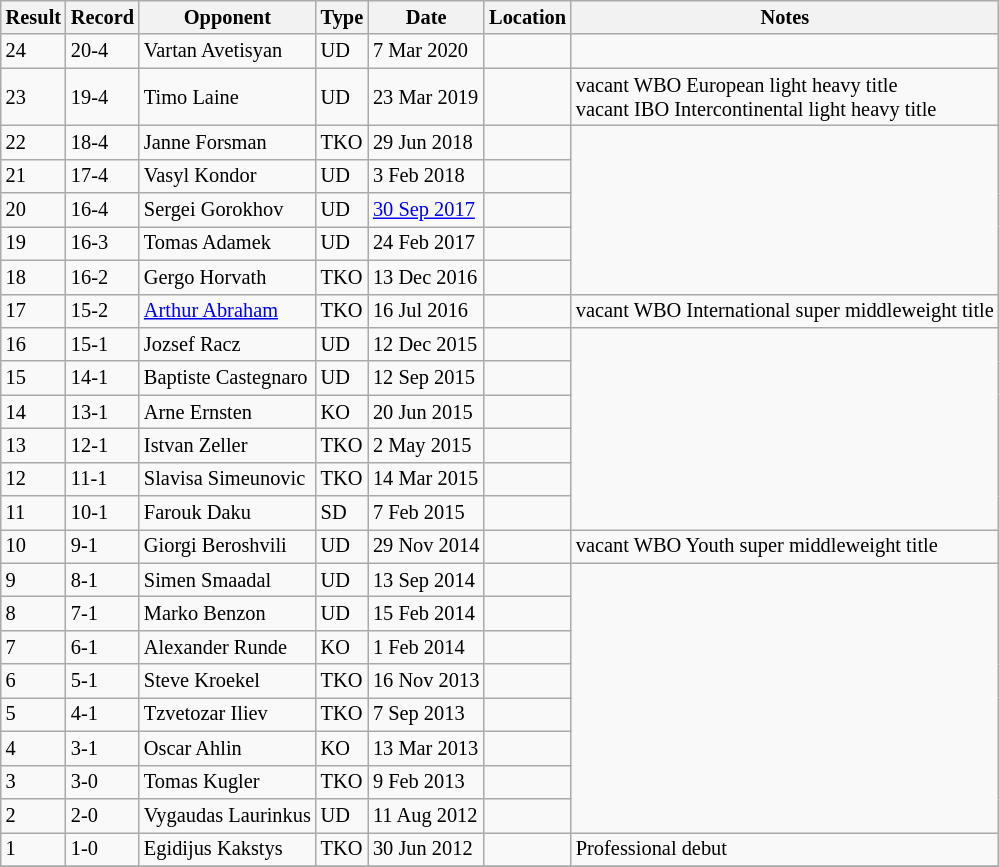<table class="wikitable sortable" style="font-size: 85%;">
<tr>
<th>Result</th>
<th class="unsortable">Record</th>
<th>Opponent</th>
<th>Type</th>
<th>Date</th>
<th>Location</th>
<th>Notes</th>
</tr>
<tr>
<td>24</td>
<td>20-4</td>
<td style="text-align:left;"> Vartan Avetisyan</td>
<td>UD</td>
<td>7 Mar 2020</td>
<td style="text-align:left;"> </td>
</tr>
<tr>
<td>23</td>
<td>19-4</td>
<td style="text-align:left;"> Timo Laine</td>
<td>UD</td>
<td>23 Mar 2019</td>
<td style="text-align:left;"> </td>
<td>vacant WBO European light heavy title<br>vacant IBO Intercontinental light heavy title</td>
</tr>
<tr>
<td>22</td>
<td>18-4</td>
<td style="text-align:left;"> Janne Forsman</td>
<td>TKO</td>
<td>29 Jun 2018</td>
<td style="text-align:left;"> </td>
</tr>
<tr>
<td>21</td>
<td>17-4</td>
<td style="text-align:left;"> Vasyl Kondor</td>
<td>UD</td>
<td>3 Feb 2018</td>
<td style="text-align:left;"> </td>
</tr>
<tr>
<td>20</td>
<td>16-4</td>
<td style="text-align:left;"> Sergei Gorokhov</td>
<td>UD</td>
<td><a href='#'>30 Sep 2017</a></td>
<td style="text-align:left;"> </td>
</tr>
<tr>
<td>19</td>
<td>16-3</td>
<td style="text-align:left;"> Tomas Adamek</td>
<td>UD</td>
<td>24 Feb 2017</td>
<td style="text-align:left;"> </td>
</tr>
<tr>
<td>18</td>
<td>16-2</td>
<td style="text-align:left;"> Gergo Horvath</td>
<td>TKO</td>
<td>13 Dec 2016</td>
<td style="text-align:left;"> </td>
</tr>
<tr>
<td>17</td>
<td>15-2</td>
<td style="text-align:left;"> <a href='#'>Arthur Abraham</a></td>
<td>TKO</td>
<td>16 Jul 2016</td>
<td style="text-align:left;"> </td>
<td>vacant WBO International super middleweight title</td>
</tr>
<tr>
<td>16</td>
<td>15-1</td>
<td style="text-align:left;"> Jozsef Racz</td>
<td>UD</td>
<td>12 Dec 2015</td>
<td style="text-align:left;"> </td>
</tr>
<tr>
<td>15</td>
<td>14-1</td>
<td style="text-align:left;"> Baptiste Castegnaro</td>
<td>UD</td>
<td>12 Sep 2015</td>
<td style="text-align:left;"> </td>
</tr>
<tr>
<td>14</td>
<td>13-1</td>
<td style="text-align:left;"> Arne Ernsten</td>
<td>KO</td>
<td>20 Jun 2015</td>
<td style="text-align:left;"> </td>
</tr>
<tr>
<td>13</td>
<td>12-1</td>
<td style="text-align:left;"> Istvan Zeller</td>
<td>TKO</td>
<td>2 May 2015</td>
<td style="text-align:left;"> </td>
</tr>
<tr>
<td>12</td>
<td>11-1</td>
<td style="text-align:left;"> Slavisa Simeunovic</td>
<td>TKO</td>
<td>14 Mar 2015</td>
<td style="text-align:left;"> </td>
</tr>
<tr>
<td>11</td>
<td>10-1</td>
<td style="text-align:left;"> Farouk Daku</td>
<td>SD</td>
<td>7 Feb 2015</td>
<td style="text-align:left;"> </td>
</tr>
<tr>
<td>10</td>
<td>9-1</td>
<td style="text-align:left;"> Giorgi Beroshvili</td>
<td>UD</td>
<td>29 Nov 2014</td>
<td style="text-align:left;"> </td>
<td>vacant WBO Youth super middleweight title</td>
</tr>
<tr>
<td>9</td>
<td>8-1</td>
<td style="text-align:left;"> Simen Smaadal</td>
<td>UD</td>
<td>13 Sep 2014</td>
<td style="text-align:left;"> </td>
</tr>
<tr>
<td>8</td>
<td>7-1</td>
<td style="text-align:left;"> Marko Benzon</td>
<td>UD</td>
<td>15 Feb 2014</td>
<td style="text-align:left;"> </td>
</tr>
<tr>
<td>7</td>
<td>6-1</td>
<td style="text-align:left;"> Alexander Runde</td>
<td>KO</td>
<td>1 Feb 2014</td>
<td style="text-align:left;"> </td>
</tr>
<tr>
<td>6</td>
<td>5-1</td>
<td style="text-align:left;"> Steve Kroekel</td>
<td>TKO</td>
<td>16 Nov 2013</td>
<td style="text-align:left;"> </td>
</tr>
<tr>
<td>5</td>
<td>4-1</td>
<td style="text-align:left;"> Tzvetozar Iliev</td>
<td>TKO</td>
<td>7 Sep 2013</td>
<td style="text-align:left;"> </td>
</tr>
<tr>
<td>4</td>
<td>3-1</td>
<td style="text-align:left;"> Oscar Ahlin</td>
<td>KO</td>
<td>13 Mar 2013</td>
<td style="text-align:left;"> </td>
</tr>
<tr>
<td>3</td>
<td>3-0</td>
<td style="text-align:left;"> Tomas Kugler</td>
<td>TKO</td>
<td>9 Feb 2013</td>
<td style="text-align:left;"> </td>
</tr>
<tr>
<td>2</td>
<td>2-0</td>
<td style="text-align:left;"> Vygaudas Laurinkus</td>
<td>UD</td>
<td>11 Aug 2012</td>
<td style="text-align:left;"> </td>
</tr>
<tr>
<td>1</td>
<td>1-0</td>
<td style="text-align:left;"> Egidijus Kakstys</td>
<td>TKO</td>
<td>30 Jun 2012</td>
<td style="text-align:left;"> </td>
<td>Professional debut</td>
</tr>
<tr>
</tr>
</table>
